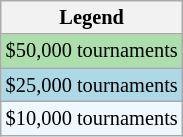<table class="wikitable" style="font-size:85%">
<tr>
<th>Legend</th>
</tr>
<tr style="background:#addfad;">
<td>$50,000 tournaments</td>
</tr>
<tr style="background:lightblue;">
<td>$25,000 tournaments</td>
</tr>
<tr style="background:#f0f8ff;">
<td>$10,000 tournaments</td>
</tr>
</table>
